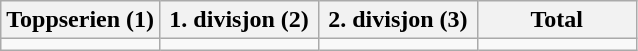<table class="wikitable">
<tr>
<th width="25.0%">Toppserien (1)</th>
<th width="25.0%">1. divisjon (2)</th>
<th width="25.0%">2. divisjon (3)</th>
<th width="25.0%">Total</th>
</tr>
<tr>
<td></td>
<td></td>
<td></td>
<td></td>
</tr>
</table>
